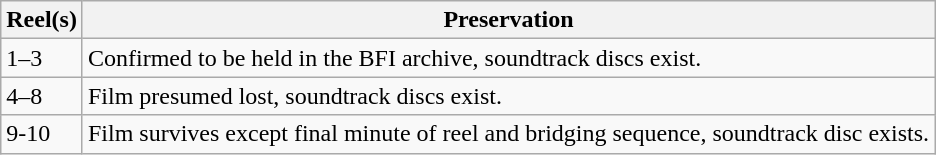<table class="wikitable">
<tr>
<th scope="col">Reel(s)</th>
<th scope="col">Preservation</th>
</tr>
<tr>
<td scope="row">1–3</td>
<td>Confirmed to be held in the BFI archive, soundtrack discs exist.</td>
</tr>
<tr>
<td scope="row">4–8</td>
<td>Film presumed lost, soundtrack discs exist.</td>
</tr>
<tr>
<td scope="row">9-10</td>
<td>Film survives except final minute of reel and bridging sequence, soundtrack disc exists.</td>
</tr>
</table>
